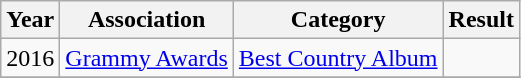<table class="wikitable plainrowheaders">
<tr>
<th>Year</th>
<th>Association</th>
<th>Category</th>
<th>Result</th>
</tr>
<tr>
<td rowspan="1">2016</td>
<td rowspan="1"><a href='#'>Grammy Awards</a></td>
<td><a href='#'>Best Country Album</a></td>
<td></td>
</tr>
<tr>
</tr>
</table>
